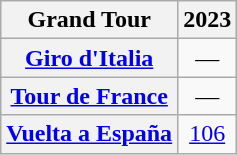<table class="wikitable plainrowheaders">
<tr>
<th>Grand Tour</th>
<th scope="col">2023</th>
</tr>
<tr style="text-align:center;">
<th scope="row"> <a href='#'>Giro d'Italia</a></th>
<td>—</td>
</tr>
<tr style="text-align:center;">
<th scope="row"> <a href='#'>Tour de France</a></th>
<td>—</td>
</tr>
<tr style="text-align:center;">
<th scope="row"> <a href='#'>Vuelta a España</a></th>
<td><a href='#'>106</a></td>
</tr>
</table>
